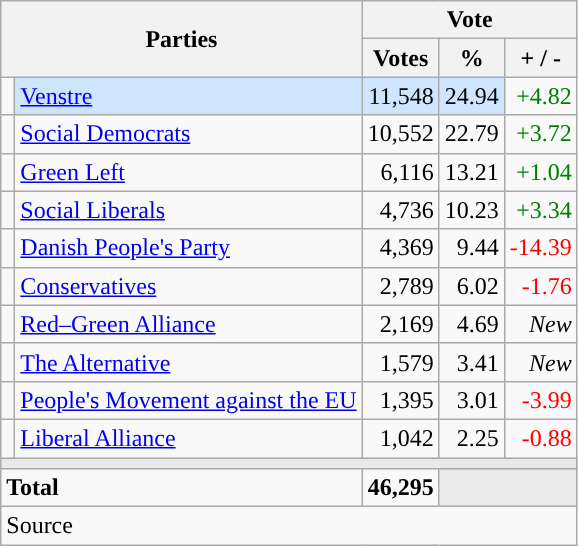<table class="wikitable" style="text-align:right;">
<tr>
<th style="text-align:centre;" rowspan="2" colspan="2" width="225">Parties</th>
<th colspan="3">Vote</th>
</tr>
<tr>
<th width="15">Votes</th>
<th width="15">%</th>
<th width="15">+ / -</th>
</tr>
<tr>
<td width="2" style="color:inherit;background:"></td>
<td bgcolor=#cfe5fe   align="left"><a href='#'>Venstre</a></td>
<td bgcolor=#cfe5fe>11,548</td>
<td bgcolor=#cfe5fe>24.94</td>
<td style=color:green;>+4.82</td>
</tr>
<tr>
<td width="2" style="color:inherit;background:"></td>
<td align="left"><a href='#'>Social Democrats</a></td>
<td>10,552</td>
<td>22.79</td>
<td style=color:green;>+3.72</td>
</tr>
<tr>
<td width="2" style="color:inherit;background:"></td>
<td align="left"><a href='#'>Green Left</a></td>
<td>6,116</td>
<td>13.21</td>
<td style=color:green;>+1.04</td>
</tr>
<tr>
<td width="2" style="color:inherit;background:"></td>
<td align="left"><a href='#'>Social Liberals</a></td>
<td>4,736</td>
<td>10.23</td>
<td style=color:green;>+3.34</td>
</tr>
<tr>
<td width="2" style="color:inherit;background:"></td>
<td align="left"><a href='#'>Danish People's Party</a></td>
<td>4,369</td>
<td>9.44</td>
<td style=color:red;>-14.39</td>
</tr>
<tr>
<td width="2" style="color:inherit;background:"></td>
<td align="left"><a href='#'>Conservatives</a></td>
<td>2,789</td>
<td>6.02</td>
<td style=color:red;>-1.76</td>
</tr>
<tr>
<td width="2" style="color:inherit;background:"></td>
<td align="left"><a href='#'>Red–Green Alliance</a></td>
<td>2,169</td>
<td>4.69</td>
<td><em>New</em></td>
</tr>
<tr>
<td width="2" style="color:inherit;background:"></td>
<td align="left"><a href='#'>The Alternative</a></td>
<td>1,579</td>
<td>3.41</td>
<td><em>New</em></td>
</tr>
<tr>
<td width="2" style="color:inherit;background:"></td>
<td align="left"><a href='#'>People's Movement against the EU</a></td>
<td>1,395</td>
<td>3.01</td>
<td style=color:red;>-3.99</td>
</tr>
<tr>
<td width="2" style="color:inherit;background:"></td>
<td align="left"><a href='#'>Liberal Alliance</a></td>
<td>1,042</td>
<td>2.25</td>
<td style=color:red;>-0.88</td>
</tr>
<tr>
<td colspan="7" bgcolor="#E9E9E9"></td>
</tr>
<tr>
<td align="left" colspan="2"><strong>Total</strong></td>
<td><strong>46,295</strong></td>
<td bgcolor="#E9E9E9" colspan="2"></td>
</tr>
<tr>
<td align="left" colspan="6">Source</td>
</tr>
</table>
